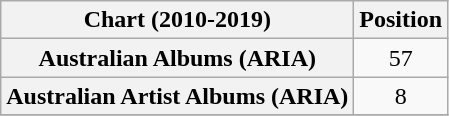<table class="wikitable plainrowheaders" style="text-align:center">
<tr>
<th scope="col">Chart (2010-2019)</th>
<th scope="col">Position</th>
</tr>
<tr>
<th scope="row">Australian Albums (ARIA)</th>
<td>57</td>
</tr>
<tr>
<th scope="row">Australian Artist Albums (ARIA)</th>
<td>8</td>
</tr>
<tr>
</tr>
</table>
